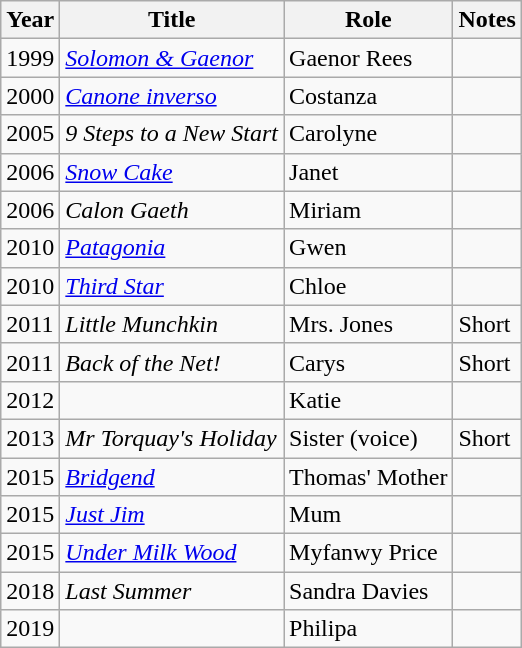<table class="wikitable sortable">
<tr>
<th>Year</th>
<th>Title</th>
<th>Role</th>
<th class="unsortable">Notes</th>
</tr>
<tr>
<td>1999</td>
<td><em><a href='#'>Solomon & Gaenor</a></em></td>
<td>Gaenor Rees</td>
<td></td>
</tr>
<tr>
<td>2000</td>
<td><em><a href='#'>Canone inverso</a></em></td>
<td>Costanza</td>
<td></td>
</tr>
<tr>
<td>2005</td>
<td><em>9 Steps to a New Start</em></td>
<td>Carolyne</td>
<td></td>
</tr>
<tr>
<td>2006</td>
<td><em><a href='#'>Snow Cake</a></em></td>
<td>Janet</td>
<td></td>
</tr>
<tr>
<td>2006</td>
<td><em>Calon Gaeth</em></td>
<td>Miriam</td>
<td></td>
</tr>
<tr>
<td>2010</td>
<td><em><a href='#'>Patagonia</a></em></td>
<td>Gwen</td>
<td></td>
</tr>
<tr>
<td>2010</td>
<td><em><a href='#'>Third Star</a></em></td>
<td>Chloe</td>
<td></td>
</tr>
<tr>
<td>2011</td>
<td><em>Little Munchkin</em></td>
<td>Mrs. Jones</td>
<td>Short</td>
</tr>
<tr>
<td>2011</td>
<td><em>Back of the Net!</em></td>
<td>Carys</td>
<td>Short</td>
</tr>
<tr>
<td>2012</td>
<td><em></em></td>
<td>Katie</td>
<td></td>
</tr>
<tr>
<td>2013</td>
<td><em>Mr Torquay's Holiday</em></td>
<td>Sister (voice)</td>
<td>Short</td>
</tr>
<tr>
<td>2015</td>
<td><em><a href='#'>Bridgend</a></em></td>
<td>Thomas' Mother</td>
<td></td>
</tr>
<tr>
<td>2015</td>
<td><em><a href='#'>Just Jim</a></em></td>
<td>Mum</td>
<td></td>
</tr>
<tr>
<td>2015</td>
<td><em><a href='#'>Under Milk Wood</a></em></td>
<td>Myfanwy Price</td>
<td></td>
</tr>
<tr>
<td>2018</td>
<td><em>Last Summer</em></td>
<td>Sandra Davies</td>
<td></td>
</tr>
<tr>
<td>2019</td>
<td><em></em></td>
<td>Philipa</td>
<td></td>
</tr>
</table>
